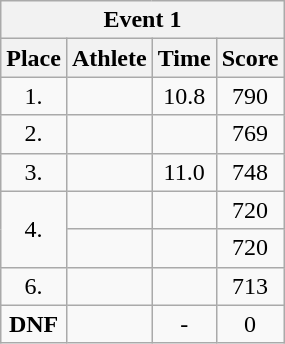<table class=wikitable style="text-align:center">
<tr>
<th colspan=4>Event 1</th>
</tr>
<tr>
<th>Place</th>
<th>Athlete</th>
<th>Time</th>
<th>Score</th>
</tr>
<tr>
<td width=30>1.</td>
<td align=left></td>
<td>10.8</td>
<td>790</td>
</tr>
<tr>
<td>2.</td>
<td align=left></td>
<td></td>
<td>769</td>
</tr>
<tr>
<td>3.</td>
<td align=left></td>
<td>11.0</td>
<td>748</td>
</tr>
<tr>
<td rowspan=2>4.</td>
<td align=left></td>
<td></td>
<td>720</td>
</tr>
<tr>
<td align=left></td>
<td></td>
<td>720</td>
</tr>
<tr>
<td>6.</td>
<td align=left></td>
<td></td>
<td>713</td>
</tr>
<tr>
<td><strong>DNF</strong></td>
<td align=left></td>
<td>-</td>
<td>0</td>
</tr>
</table>
